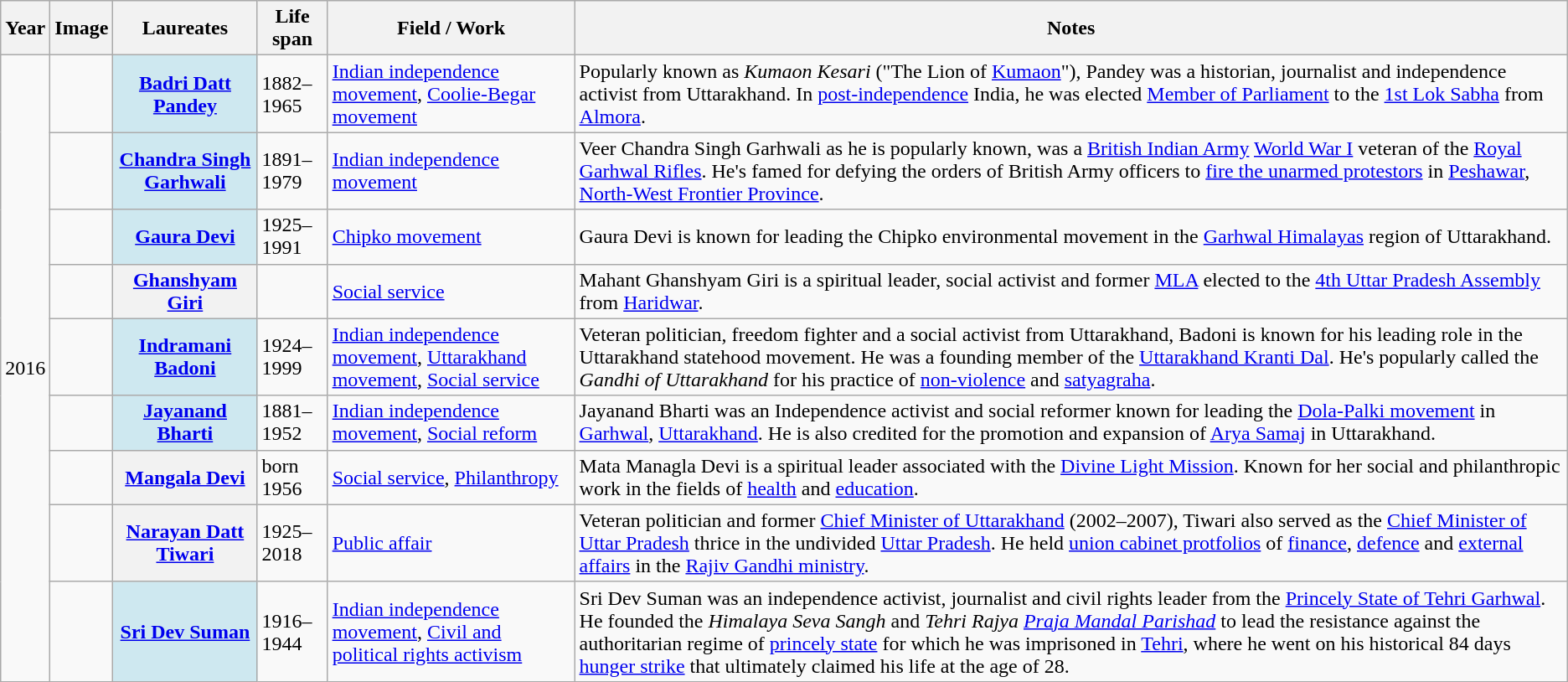<table class="wikitable sortable">
<tr>
<th>Year</th>
<th>Image</th>
<th>Laureates</th>
<th>Life span</th>
<th>Field / Work</th>
<th>Notes</th>
</tr>
<tr>
<td align="center" rowspan="9">2016</td>
<td align="center"></td>
<th scope="row" style="background-color:#CEE8F0;"><a href='#'>Badri Datt Pandey</a></th>
<td>1882–1965</td>
<td><a href='#'>Indian independence movement</a>, <a href='#'>Coolie-Begar movement</a></td>
<td>Popularly known as <em>Kumaon Kesari</em> ("The Lion of <a href='#'>Kumaon</a>"), Pandey was a historian, journalist and independence activist from Uttarakhand. In <a href='#'>post-independence</a> India, he was elected <a href='#'>Member of Parliament</a> to the <a href='#'>1st Lok Sabha</a> from <a href='#'>Almora</a>.</td>
</tr>
<tr>
<td align="center"></td>
<th scope="row" style="background-color:#CEE8F0;"><a href='#'>Chandra Singh Garhwali</a></th>
<td>1891–1979</td>
<td><a href='#'>Indian independence movement</a></td>
<td>Veer Chandra Singh Garhwali as he is popularly known, was a <a href='#'>British Indian Army</a> <a href='#'>World War I</a> veteran of the <a href='#'>Royal Garhwal Rifles</a>. He's famed for defying the orders of British Army officers to <a href='#'>fire the unarmed protestors</a> in <a href='#'>Peshawar</a>, <a href='#'>North-West Frontier Province</a>.</td>
</tr>
<tr>
<td align="center"></td>
<th scope="row" style="background-color:#CEE8F0;"><a href='#'>Gaura Devi</a></th>
<td>1925–1991</td>
<td><a href='#'>Chipko movement</a></td>
<td>Gaura Devi is known for leading the Chipko environmental movement in the <a href='#'>Garhwal Himalayas</a> region of Uttarakhand.</td>
</tr>
<tr>
<td align="center"></td>
<th scope="row"><a href='#'>Ghanshyam Giri</a></th>
<td></td>
<td><a href='#'>Social service</a></td>
<td>Mahant Ghanshyam Giri is a spiritual leader, social activist and former <a href='#'>MLA</a> elected to the <a href='#'>4th Uttar Pradesh Assembly</a> from <a href='#'>Haridwar</a>.</td>
</tr>
<tr>
<td align="center"></td>
<th scope="row" style="background-color:#CEE8F0;"><a href='#'>Indramani Badoni</a></th>
<td>1924–1999</td>
<td><a href='#'>Indian independence movement</a>, <a href='#'>Uttarakhand movement</a>, <a href='#'>Social service</a></td>
<td>Veteran politician, freedom fighter and a social activist from Uttarakhand, Badoni is known for his leading role in the Uttarakhand statehood movement. He was a founding member of the <a href='#'>Uttarakhand Kranti Dal</a>. He's popularly called the <em>Gandhi of Uttarakhand</em> for his practice of <a href='#'>non-violence</a> and <a href='#'>satyagraha</a>.</td>
</tr>
<tr>
<td align="center"></td>
<th scope="row" style="background-color:#CEE8F0;"><a href='#'>Jayanand Bharti</a></th>
<td>1881–1952</td>
<td><a href='#'>Indian independence movement</a>, <a href='#'>Social reform</a></td>
<td>Jayanand Bharti was an Independence activist and social reformer known for leading the <a href='#'>Dola-Palki movement</a> in <a href='#'>Garhwal</a>, <a href='#'>Uttarakhand</a>. He is also credited for the promotion and expansion of <a href='#'>Arya Samaj</a> in Uttarakhand.</td>
</tr>
<tr>
<td align="center"></td>
<th scope="row"><a href='#'>Mangala Devi</a></th>
<td>born 1956</td>
<td><a href='#'>Social service</a>, <a href='#'>Philanthropy</a></td>
<td>Mata Managla Devi is a spiritual leader associated with the <a href='#'>Divine Light Mission</a>. Known for her social and philanthropic work in the fields of <a href='#'>health</a> and <a href='#'>education</a>.</td>
</tr>
<tr>
<td align="center"></td>
<th scope="row"><a href='#'>Narayan Datt Tiwari</a></th>
<td>1925–2018</td>
<td><a href='#'>Public affair</a></td>
<td>Veteran politician and former <a href='#'>Chief Minister of Uttarakhand</a> (2002–2007), Tiwari also served as the <a href='#'>Chief Minister of Uttar Pradesh</a> thrice in the undivided <a href='#'>Uttar Pradesh</a>. He held <a href='#'>union cabinet protfolios</a> of <a href='#'>finance</a>, <a href='#'>defence</a> and <a href='#'>external affairs</a> in the <a href='#'>Rajiv Gandhi ministry</a>.</td>
</tr>
<tr>
<td align="center"></td>
<th scope="row" style="background-color:#CEE8F0;"><a href='#'>Sri Dev Suman</a></th>
<td>1916–1944</td>
<td><a href='#'>Indian independence movement</a>, <a href='#'>Civil and political rights activism</a></td>
<td>Sri Dev Suman was an independence activist, journalist and civil rights leader from the <a href='#'>Princely State of Tehri Garhwal</a>. He founded the <em>Himalaya Seva Sangh</em> and <em>Tehri Rajya <a href='#'>Praja Mandal Parishad</a></em> to lead the resistance against the authoritarian regime of <a href='#'>princely state</a> for which he was imprisoned in <a href='#'>Tehri</a>, where he went on his historical 84 days <a href='#'>hunger strike</a> that ultimately claimed his life at the age of 28.</td>
</tr>
</table>
